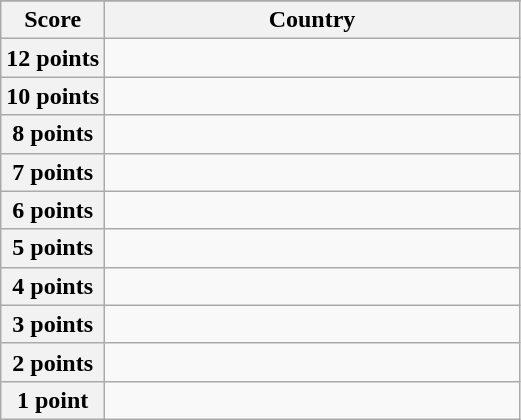<table class="wikitable">
<tr>
</tr>
<tr>
<th scope="col" width="20%">Score</th>
<th scope="col">Country</th>
</tr>
<tr>
<th scope="row">12 points</th>
<td></td>
</tr>
<tr>
<th scope="row">10 points</th>
<td></td>
</tr>
<tr>
<th scope="row">8 points</th>
<td></td>
</tr>
<tr>
<th scope="row">7 points</th>
<td></td>
</tr>
<tr>
<th scope="row">6 points</th>
<td></td>
</tr>
<tr>
<th scope="row">5 points</th>
<td></td>
</tr>
<tr>
<th scope="row">4 points</th>
<td></td>
</tr>
<tr>
<th scope="row">3 points</th>
<td></td>
</tr>
<tr>
<th scope="row">2 points</th>
<td></td>
</tr>
<tr>
<th scope="row">1 point</th>
<td></td>
</tr>
</table>
